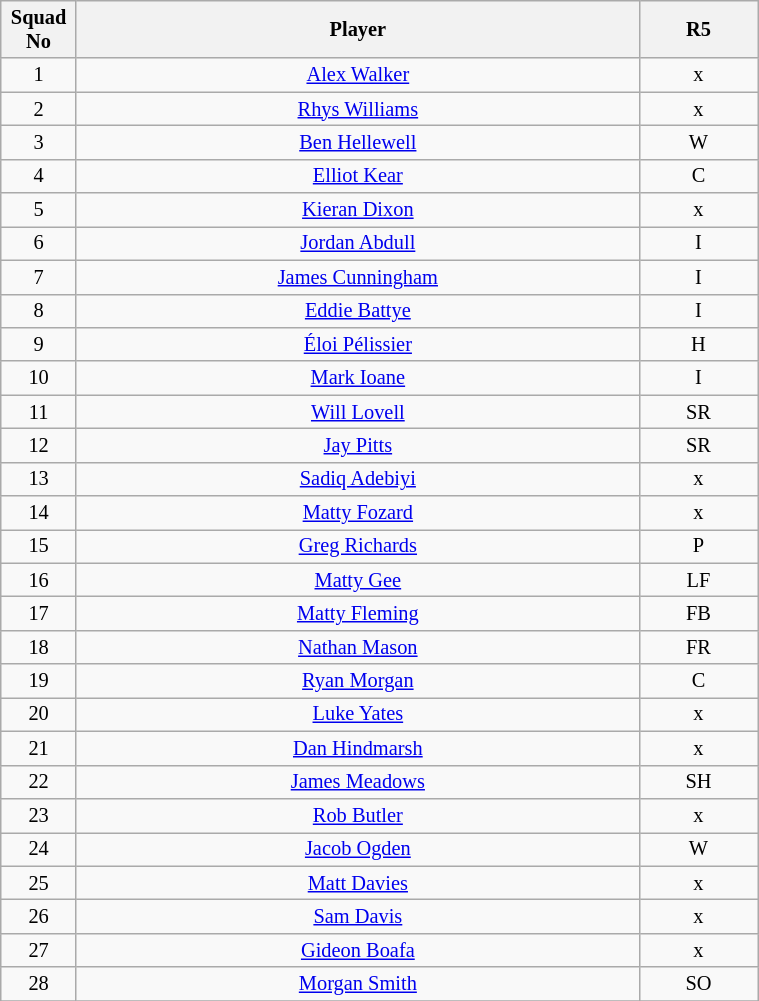<table class="wikitable"  style="font-size:85%; width:40%;">
<tr>
<th width=10%>Squad No</th>
<th !width=100%>Player</th>
<th>R5</th>
</tr>
<tr>
<td align=center>1</td>
<td align=center><a href='#'>Alex Walker</a></td>
<td align=center>x</td>
</tr>
<tr>
<td align=center>2</td>
<td align=center><a href='#'>Rhys Williams</a></td>
<td align=center>x</td>
</tr>
<tr>
<td align=center>3</td>
<td align=center><a href='#'>Ben Hellewell</a></td>
<td align=center>W</td>
</tr>
<tr>
<td align=center>4</td>
<td align=center><a href='#'>Elliot Kear</a></td>
<td align=center>C</td>
</tr>
<tr>
<td align=center>5</td>
<td align=center><a href='#'>Kieran Dixon</a></td>
<td align=center>x</td>
</tr>
<tr>
<td align=center>6</td>
<td align=center><a href='#'>Jordan Abdull</a></td>
<td align=center>I</td>
</tr>
<tr>
<td align=center>7</td>
<td align=center><a href='#'>James Cunningham</a></td>
<td align=center>I</td>
</tr>
<tr>
<td align=center>8</td>
<td align=center><a href='#'>Eddie Battye</a></td>
<td align=center>I</td>
</tr>
<tr>
<td align=center>9</td>
<td align=center><a href='#'>Éloi Pélissier</a></td>
<td align=center>H</td>
</tr>
<tr>
<td align=center>10</td>
<td align=center><a href='#'>Mark Ioane</a></td>
<td align=center>I</td>
</tr>
<tr>
<td align=center>11</td>
<td align=center><a href='#'>Will Lovell</a></td>
<td align=center>SR</td>
</tr>
<tr>
<td align=center>12</td>
<td align=center><a href='#'>Jay Pitts</a></td>
<td align=center>SR</td>
</tr>
<tr>
<td align=center>13</td>
<td align=center><a href='#'>Sadiq Adebiyi</a></td>
<td align=center>x</td>
</tr>
<tr>
<td align=center>14</td>
<td align=center><a href='#'>Matty Fozard</a></td>
<td align=center>x</td>
</tr>
<tr>
<td align=center>15</td>
<td align=center><a href='#'>Greg Richards</a></td>
<td align=center>P</td>
</tr>
<tr>
<td align=center>16</td>
<td align=center><a href='#'>Matty Gee</a></td>
<td align=center>LF</td>
</tr>
<tr>
<td align=center>17</td>
<td align=center><a href='#'>Matty Fleming</a></td>
<td align=center>FB</td>
</tr>
<tr>
<td align=center>18</td>
<td align=center><a href='#'>Nathan Mason</a></td>
<td align=center>FR</td>
</tr>
<tr>
<td align=center>19</td>
<td align=center><a href='#'>Ryan Morgan</a></td>
<td align=center>C</td>
</tr>
<tr>
<td align=center>20</td>
<td align=center><a href='#'>Luke Yates</a></td>
<td align=center>x</td>
</tr>
<tr>
<td align=center>21</td>
<td align=center><a href='#'>Dan Hindmarsh</a></td>
<td align=center>x</td>
</tr>
<tr>
<td align=center>22</td>
<td align=center><a href='#'>James Meadows</a></td>
<td align=center>SH</td>
</tr>
<tr>
<td align=center>23</td>
<td align=center><a href='#'>Rob Butler</a></td>
<td align=center>x</td>
</tr>
<tr>
<td align=center>24</td>
<td align=center><a href='#'>Jacob Ogden</a></td>
<td align=center>W</td>
</tr>
<tr>
<td align=center>25</td>
<td align=center><a href='#'>Matt Davies</a></td>
<td align=center>x</td>
</tr>
<tr>
<td align=center>26</td>
<td align=center><a href='#'>Sam Davis</a></td>
<td align=center>x</td>
</tr>
<tr>
<td align=center>27</td>
<td align=center><a href='#'>Gideon Boafa</a></td>
<td align=center>x</td>
</tr>
<tr>
<td align=center>28</td>
<td align=center><a href='#'>Morgan Smith</a></td>
<td align=center>SO</td>
</tr>
<tr>
</tr>
</table>
